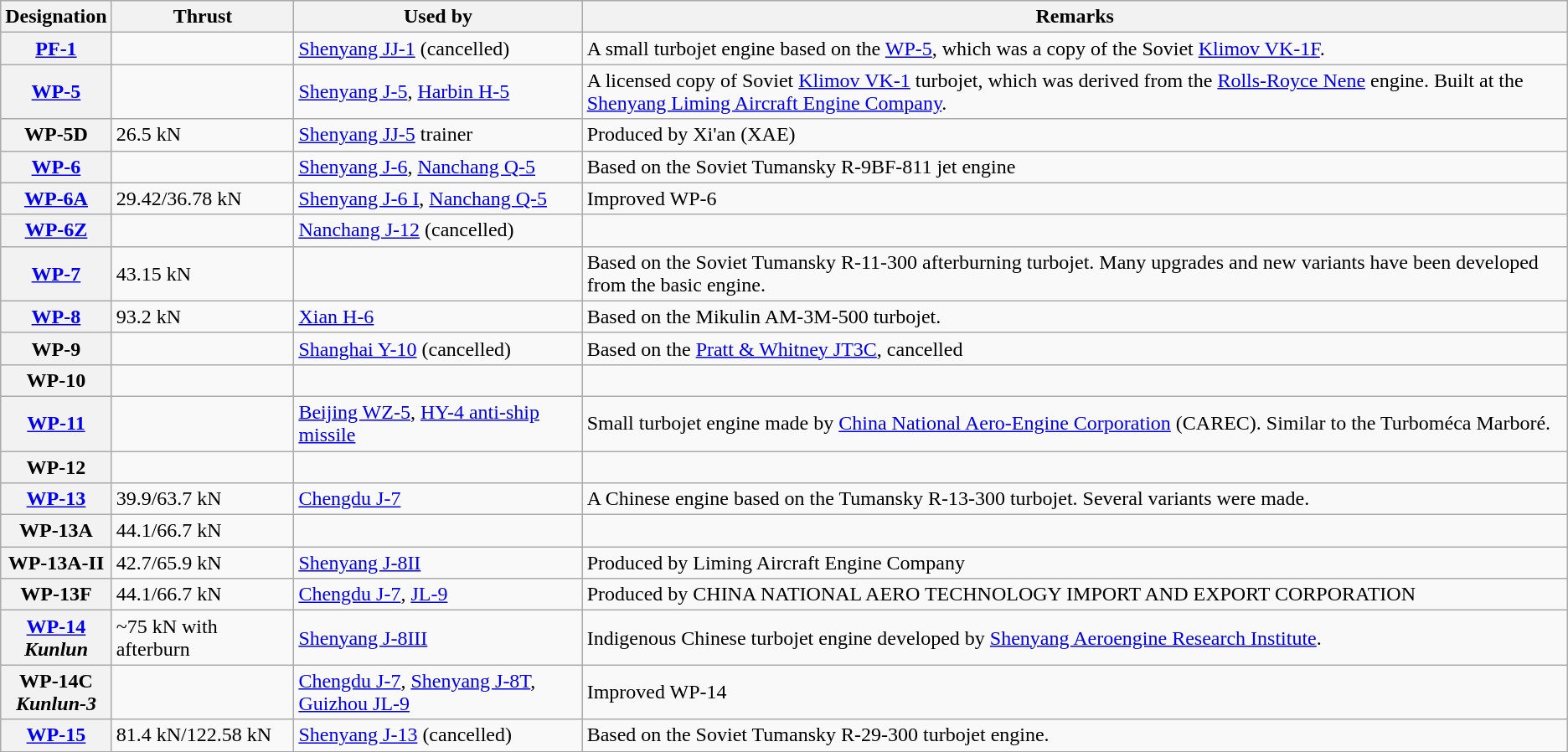<table class="wikitable">
<tr>
<th>Designation</th>
<th>Thrust</th>
<th>Used by</th>
<th>Remarks</th>
</tr>
<tr>
<th><a href='#'>PF-1</a></th>
<td></td>
<td><a href='#'>Shenyang JJ-1</a> (cancelled)</td>
<td>A small turbojet engine based on the <a href='#'>WP-5</a>, which was a copy of the Soviet <a href='#'>Klimov VK-1F</a>.</td>
</tr>
<tr>
<th><a href='#'>WP-5</a></th>
<td></td>
<td><a href='#'>Shenyang J-5</a>, <a href='#'>Harbin H-5</a></td>
<td>A licensed copy of Soviet <a href='#'>Klimov VK-1</a> turbojet, which was derived from the <a href='#'>Rolls-Royce Nene</a> engine. Built at the <a href='#'>Shenyang Liming Aircraft Engine Company</a>.</td>
</tr>
<tr>
<th>WP-5D</th>
<td>26.5 kN</td>
<td><a href='#'>Shenyang JJ-5</a> trainer</td>
<td>Produced by Xi'an (XAE)</td>
</tr>
<tr>
<th><a href='#'>WP-6</a></th>
<td></td>
<td><a href='#'>Shenyang J-6</a>, <a href='#'>Nanchang Q-5</a></td>
<td>Based on the Soviet Tumansky R-9BF-811 jet engine</td>
</tr>
<tr>
<th><a href='#'>WP-6A</a></th>
<td>29.42/36.78 kN</td>
<td><a href='#'>Shenyang J-6 I</a>, <a href='#'>Nanchang Q-5</a></td>
<td>Improved WP-6</td>
</tr>
<tr>
<th><a href='#'>WP-6Z</a></th>
<td></td>
<td><a href='#'>Nanchang J-12</a> (cancelled)</td>
<td></td>
</tr>
<tr>
<th><a href='#'>WP-7</a></th>
<td>43.15 kN</td>
<td></td>
<td>Based on the Soviet Tumansky R-11-300 afterburning turbojet. Many upgrades and new variants have been developed from the basic engine.</td>
</tr>
<tr>
<th><a href='#'>WP-8</a></th>
<td>93.2 kN</td>
<td><a href='#'>Xian H-6</a></td>
<td>Based on the Mikulin AM-3M-500 turbojet.</td>
</tr>
<tr>
<th>WP-9</th>
<td></td>
<td><a href='#'>Shanghai Y-10</a> (cancelled)</td>
<td>Based on the <a href='#'>Pratt & Whitney JT3C</a>, cancelled</td>
</tr>
<tr>
<th>WP-10</th>
<td></td>
<td></td>
<td></td>
</tr>
<tr>
<th><a href='#'>WP-11</a></th>
<td></td>
<td><a href='#'>Beijing WZ-5</a>, <a href='#'>HY-4 anti-ship missile</a></td>
<td>Small turbojet engine made by <a href='#'>China National Aero-Engine Corporation</a> (CAREC). Similar to the Turboméca Marboré.</td>
</tr>
<tr>
<th>WP-12</th>
<td></td>
<td></td>
<td></td>
</tr>
<tr>
<th><a href='#'>WP-13</a></th>
<td>39.9/63.7 kN</td>
<td><a href='#'>Chengdu J-7</a></td>
<td>A Chinese engine based on the Tumansky R-13-300 turbojet. Several variants were made.</td>
</tr>
<tr>
<th>WP-13A</th>
<td>44.1/66.7 kN</td>
<td></td>
<td></td>
</tr>
<tr>
<th>WP-13A-II</th>
<td>42.7/65.9 kN </td>
<td><a href='#'>Shenyang J-8II</a></td>
<td>Produced by Liming Aircraft Engine Company</td>
</tr>
<tr>
<th>WP-13F</th>
<td>44.1/66.7 kN</td>
<td><a href='#'>Chengdu J-7</a>, <a href='#'>JL-9</a></td>
<td>Produced by CHINA NATIONAL AERO TECHNOLOGY IMPORT AND EXPORT CORPORATION</td>
</tr>
<tr>
<th><a href='#'>WP-14</a><br><em>Kunlun</em></th>
<td>~75 kN with afterburn</td>
<td><a href='#'>Shenyang J-8III</a></td>
<td>Indigenous Chinese turbojet engine developed by <a href='#'>Shenyang Aeroengine Research Institute</a>.</td>
</tr>
<tr>
<th>WP-14C<br><em>Kunlun-3</em></th>
<td></td>
<td><a href='#'>Chengdu J-7</a>, <a href='#'>Shenyang J-8T</a>, <a href='#'>Guizhou JL-9</a></td>
<td>Improved WP-14</td>
</tr>
<tr>
<th><a href='#'>WP-15</a></th>
<td>81.4 kN/122.58 kN</td>
<td><a href='#'>Shenyang J-13</a> (cancelled)</td>
<td>Based on the Soviet Tumansky R-29-300 turbojet engine.</td>
</tr>
</table>
